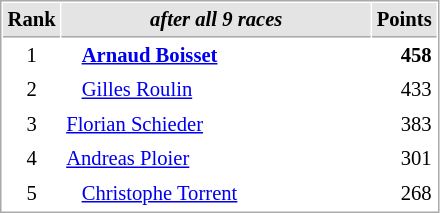<table cellspacing="1" cellpadding="3" style="border:1px solid #aaa; font-size:86%;">
<tr style="background:#e4e4e4;">
<th style="border-bottom:1px solid #aaa; width:10px;">Rank</th>
<th style="border-bottom:1px solid #aaa; width:200px; white-space:nowrap;"><em>after all 9 races</em></th>
<th style="border-bottom:1px solid #aaa; width:20px;">Points</th>
</tr>
<tr>
<td style="text-align:center;">1</td>
<td>   <strong><a href='#'>Arnaud Boisset</a></strong></td>
<td align="right"><strong>458</strong></td>
</tr>
<tr>
<td style="text-align:center;">2</td>
<td>   <a href='#'>Gilles Roulin</a></td>
<td align="right">433</td>
</tr>
<tr>
<td style="text-align:center;">3</td>
<td> <a href='#'>Florian Schieder</a></td>
<td align="right">383</td>
</tr>
<tr>
<td style="text-align:center;">4</td>
<td> <a href='#'>Andreas Ploier</a></td>
<td align="right">301</td>
</tr>
<tr>
<td style="text-align:center;">5</td>
<td>   <a href='#'>Christophe Torrent</a></td>
<td align="right">268</td>
</tr>
</table>
